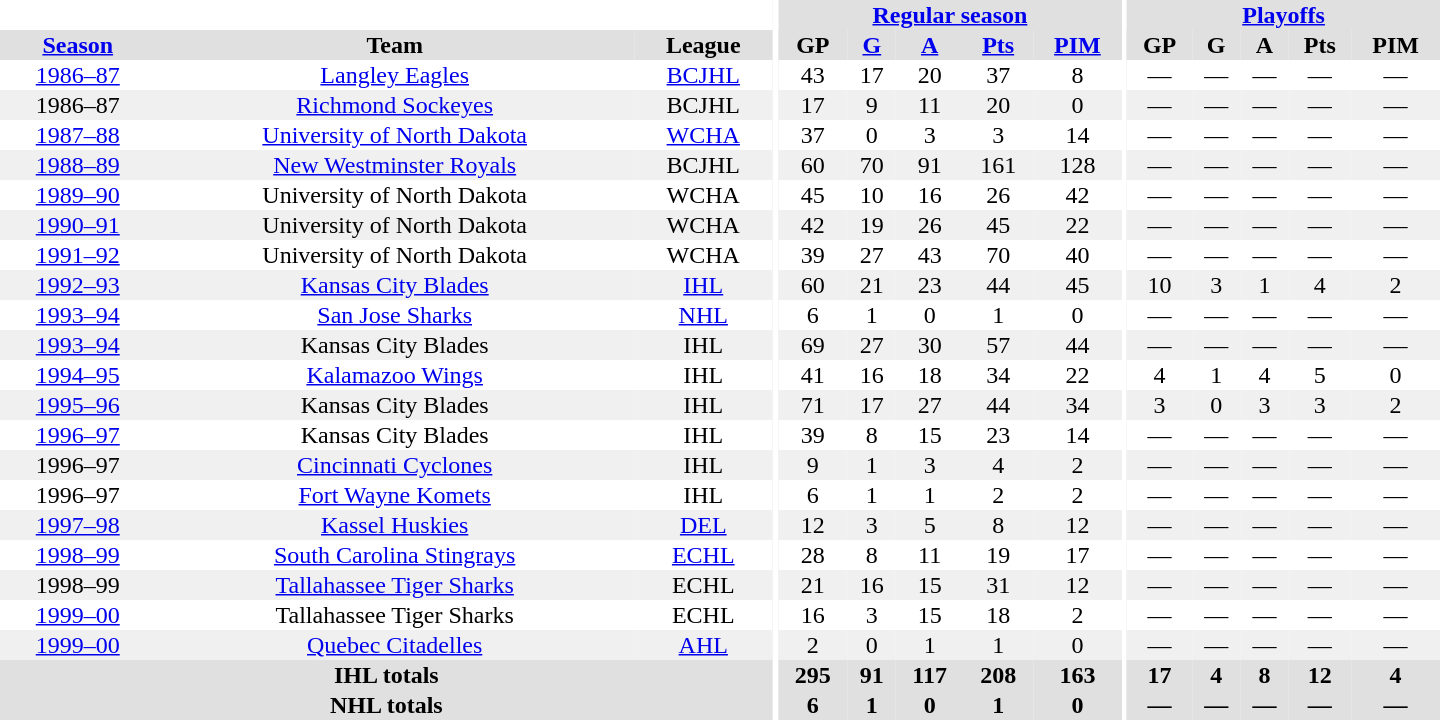<table border="0" cellpadding="1" cellspacing="0" style="text-align:center; width:60em">
<tr bgcolor="#e0e0e0">
<th colspan="3" bgcolor="#ffffff"></th>
<th rowspan="100" bgcolor="#ffffff"></th>
<th colspan="5"><a href='#'>Regular season</a></th>
<th rowspan="100" bgcolor="#ffffff"></th>
<th colspan="5"><a href='#'>Playoffs</a></th>
</tr>
<tr bgcolor="#e0e0e0">
<th><a href='#'>Season</a></th>
<th>Team</th>
<th>League</th>
<th>GP</th>
<th><a href='#'>G</a></th>
<th><a href='#'>A</a></th>
<th><a href='#'>Pts</a></th>
<th><a href='#'>PIM</a></th>
<th>GP</th>
<th>G</th>
<th>A</th>
<th>Pts</th>
<th>PIM</th>
</tr>
<tr>
<td><a href='#'>1986–87</a></td>
<td><a href='#'>Langley Eagles</a></td>
<td><a href='#'>BCJHL</a></td>
<td>43</td>
<td>17</td>
<td>20</td>
<td>37</td>
<td>8</td>
<td>—</td>
<td>—</td>
<td>—</td>
<td>—</td>
<td>—</td>
</tr>
<tr bgcolor="#f0f0f0">
<td>1986–87</td>
<td><a href='#'>Richmond Sockeyes</a></td>
<td>BCJHL</td>
<td>17</td>
<td>9</td>
<td>11</td>
<td>20</td>
<td>0</td>
<td>—</td>
<td>—</td>
<td>—</td>
<td>—</td>
<td>—</td>
</tr>
<tr>
<td><a href='#'>1987–88</a></td>
<td><a href='#'>University of North Dakota</a></td>
<td><a href='#'>WCHA</a></td>
<td>37</td>
<td>0</td>
<td>3</td>
<td>3</td>
<td>14</td>
<td>—</td>
<td>—</td>
<td>—</td>
<td>—</td>
<td>—</td>
</tr>
<tr bgcolor="#f0f0f0">
<td><a href='#'>1988–89</a></td>
<td><a href='#'>New Westminster Royals</a></td>
<td>BCJHL</td>
<td>60</td>
<td>70</td>
<td>91</td>
<td>161</td>
<td>128</td>
<td>—</td>
<td>—</td>
<td>—</td>
<td>—</td>
<td>—</td>
</tr>
<tr>
<td><a href='#'>1989–90</a></td>
<td>University of North Dakota</td>
<td>WCHA</td>
<td>45</td>
<td>10</td>
<td>16</td>
<td>26</td>
<td>42</td>
<td>—</td>
<td>—</td>
<td>—</td>
<td>—</td>
<td>—</td>
</tr>
<tr bgcolor="#f0f0f0">
<td><a href='#'>1990–91</a></td>
<td>University of North Dakota</td>
<td>WCHA</td>
<td>42</td>
<td>19</td>
<td>26</td>
<td>45</td>
<td>22</td>
<td>—</td>
<td>—</td>
<td>—</td>
<td>—</td>
<td>—</td>
</tr>
<tr>
<td><a href='#'>1991–92</a></td>
<td>University of North Dakota</td>
<td>WCHA</td>
<td>39</td>
<td>27</td>
<td>43</td>
<td>70</td>
<td>40</td>
<td>—</td>
<td>—</td>
<td>—</td>
<td>—</td>
<td>—</td>
</tr>
<tr bgcolor="#f0f0f0">
<td><a href='#'>1992–93</a></td>
<td><a href='#'>Kansas City Blades</a></td>
<td><a href='#'>IHL</a></td>
<td>60</td>
<td>21</td>
<td>23</td>
<td>44</td>
<td>45</td>
<td>10</td>
<td>3</td>
<td>1</td>
<td>4</td>
<td>2</td>
</tr>
<tr>
<td><a href='#'>1993–94</a></td>
<td><a href='#'>San Jose Sharks</a></td>
<td><a href='#'>NHL</a></td>
<td>6</td>
<td>1</td>
<td>0</td>
<td>1</td>
<td>0</td>
<td>—</td>
<td>—</td>
<td>—</td>
<td>—</td>
<td>—</td>
</tr>
<tr bgcolor="#f0f0f0">
<td><a href='#'>1993–94</a></td>
<td>Kansas City Blades</td>
<td>IHL</td>
<td>69</td>
<td>27</td>
<td>30</td>
<td>57</td>
<td>44</td>
<td>—</td>
<td>—</td>
<td>—</td>
<td>—</td>
<td>—</td>
</tr>
<tr>
<td><a href='#'>1994–95</a></td>
<td><a href='#'>Kalamazoo Wings</a></td>
<td>IHL</td>
<td>41</td>
<td>16</td>
<td>18</td>
<td>34</td>
<td>22</td>
<td>4</td>
<td>1</td>
<td>4</td>
<td>5</td>
<td>0</td>
</tr>
<tr bgcolor="#f0f0f0">
<td><a href='#'>1995–96</a></td>
<td>Kansas City Blades</td>
<td>IHL</td>
<td>71</td>
<td>17</td>
<td>27</td>
<td>44</td>
<td>34</td>
<td>3</td>
<td>0</td>
<td>3</td>
<td>3</td>
<td>2</td>
</tr>
<tr>
<td><a href='#'>1996–97</a></td>
<td>Kansas City Blades</td>
<td>IHL</td>
<td>39</td>
<td>8</td>
<td>15</td>
<td>23</td>
<td>14</td>
<td>—</td>
<td>—</td>
<td>—</td>
<td>—</td>
<td>—</td>
</tr>
<tr bgcolor="#f0f0f0">
<td>1996–97</td>
<td><a href='#'>Cincinnati Cyclones</a></td>
<td>IHL</td>
<td>9</td>
<td>1</td>
<td>3</td>
<td>4</td>
<td>2</td>
<td>—</td>
<td>—</td>
<td>—</td>
<td>—</td>
<td>—</td>
</tr>
<tr>
<td>1996–97</td>
<td><a href='#'>Fort Wayne Komets</a></td>
<td>IHL</td>
<td>6</td>
<td>1</td>
<td>1</td>
<td>2</td>
<td>2</td>
<td>—</td>
<td>—</td>
<td>—</td>
<td>—</td>
<td>—</td>
</tr>
<tr bgcolor="#f0f0f0">
<td><a href='#'>1997–98</a></td>
<td><a href='#'>Kassel Huskies</a></td>
<td><a href='#'>DEL</a></td>
<td>12</td>
<td>3</td>
<td>5</td>
<td>8</td>
<td>12</td>
<td>—</td>
<td>—</td>
<td>—</td>
<td>—</td>
<td>—</td>
</tr>
<tr>
<td><a href='#'>1998–99</a></td>
<td><a href='#'>South Carolina Stingrays</a></td>
<td><a href='#'>ECHL</a></td>
<td>28</td>
<td>8</td>
<td>11</td>
<td>19</td>
<td>17</td>
<td>—</td>
<td>—</td>
<td>—</td>
<td>—</td>
<td>—</td>
</tr>
<tr bgcolor="#f0f0f0">
<td>1998–99</td>
<td><a href='#'>Tallahassee Tiger Sharks</a></td>
<td>ECHL</td>
<td>21</td>
<td>16</td>
<td>15</td>
<td>31</td>
<td>12</td>
<td>—</td>
<td>—</td>
<td>—</td>
<td>—</td>
<td>—</td>
</tr>
<tr>
<td><a href='#'>1999–00</a></td>
<td>Tallahassee Tiger Sharks</td>
<td>ECHL</td>
<td>16</td>
<td>3</td>
<td>15</td>
<td>18</td>
<td>2</td>
<td>—</td>
<td>—</td>
<td>—</td>
<td>—</td>
<td>—</td>
</tr>
<tr bgcolor="#f0f0f0">
<td><a href='#'>1999–00</a></td>
<td><a href='#'>Quebec Citadelles</a></td>
<td><a href='#'>AHL</a></td>
<td>2</td>
<td>0</td>
<td>1</td>
<td>1</td>
<td>0</td>
<td>—</td>
<td>—</td>
<td>—</td>
<td>—</td>
<td>—</td>
</tr>
<tr bgcolor="#e0e0e0">
<th colspan="3">IHL totals</th>
<th>295</th>
<th>91</th>
<th>117</th>
<th>208</th>
<th>163</th>
<th>17</th>
<th>4</th>
<th>8</th>
<th>12</th>
<th>4</th>
</tr>
<tr bgcolor="#e0e0e0">
<th colspan="3">NHL totals</th>
<th>6</th>
<th>1</th>
<th>0</th>
<th>1</th>
<th>0</th>
<th>—</th>
<th>—</th>
<th>—</th>
<th>—</th>
<th>—</th>
</tr>
</table>
